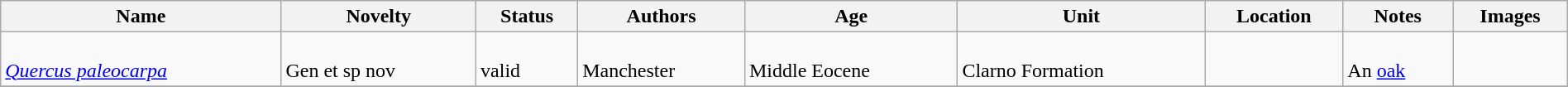<table class="wikitable sortable" align="center" width="100%">
<tr>
<th>Name</th>
<th>Novelty</th>
<th>Status</th>
<th>Authors</th>
<th>Age</th>
<th>Unit</th>
<th>Location</th>
<th>Notes</th>
<th>Images</th>
</tr>
<tr>
<td><br><em><a href='#'>Quercus paleocarpa</a></em></td>
<td><br>Gen et sp nov</td>
<td><br>valid</td>
<td><br>Manchester</td>
<td><br>Middle Eocene</td>
<td><br>Clarno Formation</td>
<td><br><br></td>
<td><br>An <a href='#'>oak</a></td>
<td></td>
</tr>
<tr>
</tr>
</table>
